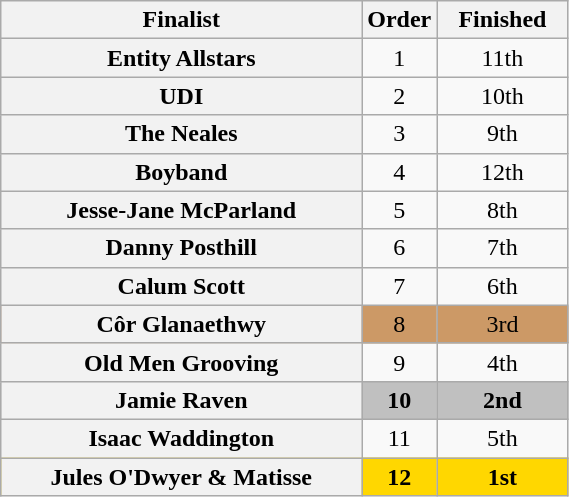<table class="wikitable sortable plainrowheaders" style="text-align:center; width:30%;">
<tr>
<th " class="unsortable style="width:15em;">Finalist</th>
<th data-sort-type="number" style="width:1em;">Order</th>
<th data-sort-type="number">Finished </th>
</tr>
<tr>
<th scope="row">Entity Allstars</th>
<td>1</td>
<td>11th</td>
</tr>
<tr>
<th scope="row">UDI</th>
<td>2</td>
<td>10th</td>
</tr>
<tr>
<th scope="row">The Neales</th>
<td>3</td>
<td>9th</td>
</tr>
<tr>
<th scope="row">Boyband</th>
<td>4</td>
<td>12th</td>
</tr>
<tr>
<th scope="row">Jesse-Jane McParland</th>
<td>5</td>
<td>8th</td>
</tr>
<tr>
<th scope="row">Danny Posthill</th>
<td>6</td>
<td>7th</td>
</tr>
<tr>
<th scope="row">Calum Scott</th>
<td>7</td>
<td>6th</td>
</tr>
<tr bgcolor=#c96>
<th scope="row">Côr Glanaethwy</th>
<td>8</td>
<td>3rd</td>
</tr>
<tr>
<th scope="row">Old Men Grooving</th>
<td>9</td>
<td>4th</td>
</tr>
<tr bgcolor=silver>
<th scope="row"><strong>Jamie Raven</strong></th>
<td><strong>10</strong></td>
<td><strong>2nd</strong></td>
</tr>
<tr>
<th scope="row">Isaac Waddington</th>
<td>11</td>
<td>5th</td>
</tr>
<tr bgcolor=gold>
<th scope="row"><strong>Jules O'Dwyer & Matisse</strong></th>
<td><strong>12</strong></td>
<td><strong>1st</strong></td>
</tr>
</table>
